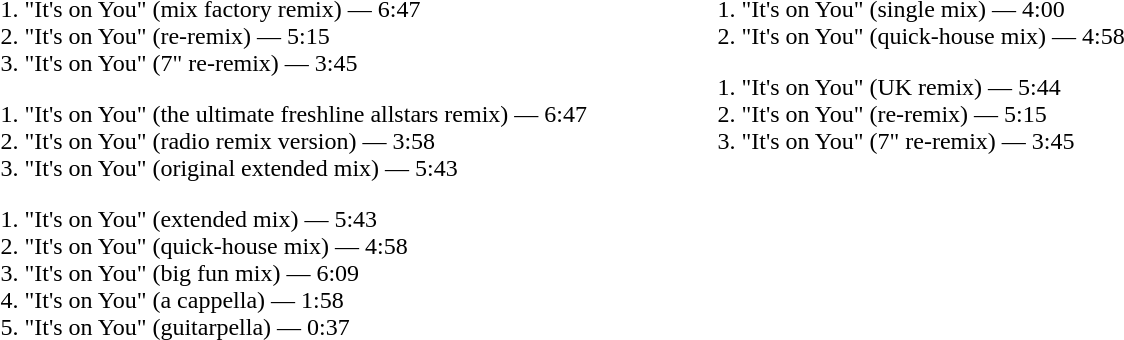<table width=65% style="font-size:100%;">
<tr>
<td valign="top"><br><ol><li>"It's on You" (mix factory remix) — 6:47</li><li>"It's on You" (re-remix) — 5:15</li><li>"It's on You" (7" re-remix) — 3:45</li></ol><ol><li>"It's on You" (the ultimate freshline allstars remix) — 6:47</li><li>"It's on You" (radio remix version) — 3:58</li><li>"It's on You" (original extended mix) — 5:43</li></ol><ol><li>"It's on You" (extended mix) — 5:43</li><li>"It's on You" (quick-house mix) — 4:58</li><li>"It's on You" (big fun mix) — 6:09</li><li>"It's on You" (a cappella) — 1:58</li><li>"It's on You" (guitarpella) — 0:37</li></ol></td>
<td valign="top"><br><ol><li>"It's on You" (single mix) — 4:00</li><li>"It's on You" (quick-house mix) — 4:58</li></ol><ol><li>"It's on You" (UK remix) — 5:44</li><li>"It's on You" (re-remix) — 5:15</li><li>"It's on You" (7" re-remix) — 3:45</li></ol></td>
</tr>
</table>
